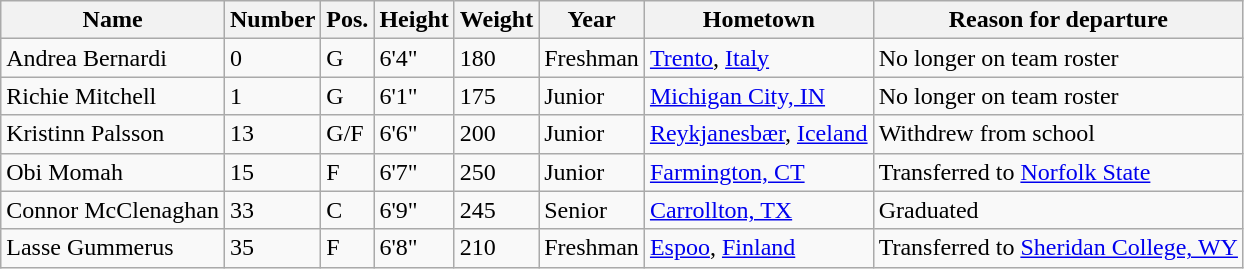<table class="wikitable sortable" border="1">
<tr>
<th>Name</th>
<th>Number</th>
<th>Pos.</th>
<th>Height</th>
<th>Weight</th>
<th>Year</th>
<th>Hometown</th>
<th class="unsortable">Reason for departure</th>
</tr>
<tr>
<td>Andrea Bernardi</td>
<td>0</td>
<td>G</td>
<td>6'4"</td>
<td>180</td>
<td>Freshman</td>
<td><a href='#'>Trento</a>, <a href='#'>Italy</a></td>
<td>No longer on team roster</td>
</tr>
<tr>
<td>Richie Mitchell</td>
<td>1</td>
<td>G</td>
<td>6'1"</td>
<td>175</td>
<td>Junior</td>
<td><a href='#'>Michigan City, IN</a></td>
<td>No longer on team roster</td>
</tr>
<tr>
<td>Kristinn Palsson</td>
<td>13</td>
<td>G/F</td>
<td>6'6"</td>
<td>200</td>
<td>Junior</td>
<td><a href='#'>Reykjanesbær</a>, <a href='#'>Iceland</a></td>
<td>Withdrew from school </td>
</tr>
<tr>
<td>Obi Momah</td>
<td>15</td>
<td>F</td>
<td>6'7"</td>
<td>250</td>
<td>Junior</td>
<td><a href='#'>Farmington, CT</a></td>
<td>Transferred to <a href='#'>Norfolk State</a></td>
</tr>
<tr>
<td>Connor McClenaghan</td>
<td>33</td>
<td>C</td>
<td>6'9"</td>
<td>245</td>
<td>Senior</td>
<td><a href='#'>Carrollton, TX</a></td>
<td>Graduated</td>
</tr>
<tr>
<td>Lasse Gummerus</td>
<td>35</td>
<td>F</td>
<td>6'8"</td>
<td>210</td>
<td>Freshman</td>
<td><a href='#'>Espoo</a>, <a href='#'>Finland</a></td>
<td>Transferred to <a href='#'>Sheridan College, WY</a></td>
</tr>
</table>
